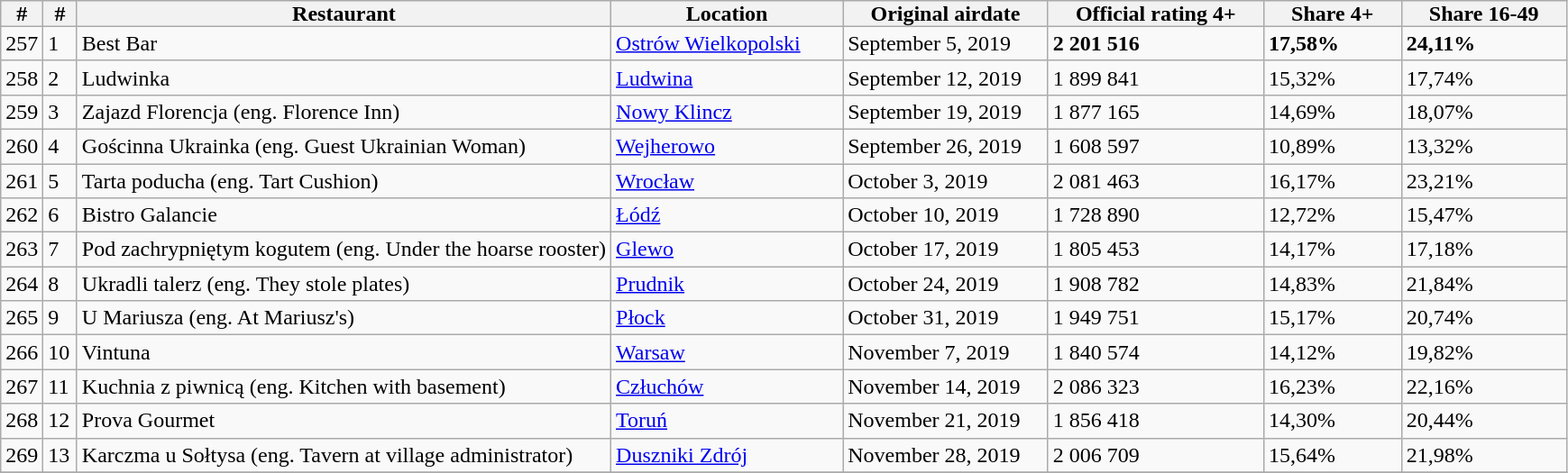<table class=wikitable>
<tr>
<th style="padding: 0px 8px">#</th>
<th style="padding: 0px 8px">#</th>
<th style="padding: 0px 35px">Restaurant</th>
<th style="padding: 0px 55px">Location</th>
<th style="padding: 0px 20px">Original airdate</th>
<th style="padding: 0px 20px">Official rating 4+</th>
<th style="padding: 0px 20px">Share 4+</th>
<th style="padding: 0px 20px">Share 16-49</th>
</tr>
<tr>
<td>257</td>
<td>1</td>
<td>Best Bar </td>
<td><a href='#'>Ostrów Wielkopolski</a></td>
<td>September 5, 2019</td>
<td><strong>2 201 516</strong></td>
<td><strong>17,58%</strong></td>
<td><strong>24,11%</strong></td>
</tr>
<tr>
<td>258</td>
<td>2</td>
<td>Ludwinka </td>
<td><a href='#'>Ludwina</a></td>
<td>September 12, 2019</td>
<td>1 899 841</td>
<td>15,32%</td>
<td>17,74%</td>
</tr>
<tr>
<td>259</td>
<td>3</td>
<td>Zajazd Florencja (eng. Florence Inn) </td>
<td><a href='#'>Nowy Klincz</a></td>
<td>September 19, 2019</td>
<td>1 877 165</td>
<td>14,69%</td>
<td>18,07%</td>
</tr>
<tr>
<td>260</td>
<td>4</td>
<td>Gościnna Ukrainka (eng. Guest Ukrainian Woman) </td>
<td><a href='#'>Wejherowo</a></td>
<td>September 26, 2019</td>
<td>1 608 597</td>
<td>10,89%</td>
<td>13,32%</td>
</tr>
<tr>
<td>261</td>
<td>5</td>
<td>Tarta poducha (eng. Tart Cushion) </td>
<td><a href='#'>Wrocław</a></td>
<td>October 3, 2019</td>
<td>2 081 463</td>
<td>16,17%</td>
<td>23,21%</td>
</tr>
<tr>
<td>262</td>
<td>6</td>
<td>Bistro Galancie </td>
<td><a href='#'>Łódź</a></td>
<td>October 10, 2019</td>
<td>1 728 890</td>
<td>12,72%</td>
<td>15,47%</td>
</tr>
<tr>
<td>263</td>
<td>7</td>
<td>Pod zachrypniętym kogutem (eng. Under the hoarse rooster) </td>
<td><a href='#'>Glewo</a></td>
<td>October 17, 2019</td>
<td>1 805 453</td>
<td>14,17%</td>
<td>17,18%</td>
</tr>
<tr>
<td>264</td>
<td>8</td>
<td>Ukradli talerz (eng. They stole plates) </td>
<td><a href='#'>Prudnik</a></td>
<td>October 24, 2019</td>
<td>1 908 782</td>
<td>14,83%</td>
<td>21,84%</td>
</tr>
<tr>
<td>265</td>
<td>9</td>
<td>U Mariusza (eng. At Mariusz's) </td>
<td><a href='#'>Płock</a></td>
<td>October 31, 2019</td>
<td>1 949 751</td>
<td>15,17%</td>
<td>20,74%</td>
</tr>
<tr>
<td>266</td>
<td>10</td>
<td>Vintuna </td>
<td><a href='#'>Warsaw</a></td>
<td>November 7, 2019</td>
<td>1 840 574</td>
<td>14,12%</td>
<td>19,82%</td>
</tr>
<tr>
<td>267</td>
<td>11</td>
<td>Kuchnia z piwnicą (eng. Kitchen with basement) </td>
<td><a href='#'>Człuchów</a></td>
<td>November 14, 2019</td>
<td>2 086 323</td>
<td>16,23%</td>
<td>22,16%</td>
</tr>
<tr>
<td>268</td>
<td>12</td>
<td>Prova Gourmet </td>
<td><a href='#'>Toruń</a></td>
<td>November 21, 2019</td>
<td>1 856 418</td>
<td>14,30%</td>
<td>20,44%</td>
</tr>
<tr>
<td>269</td>
<td>13</td>
<td>Karczma u Sołtysa (eng. Tavern at village administrator) </td>
<td><a href='#'>Duszniki Zdrój</a></td>
<td>November 28, 2019</td>
<td>2 006 709</td>
<td>15,64%</td>
<td>21,98%</td>
</tr>
<tr>
</tr>
</table>
